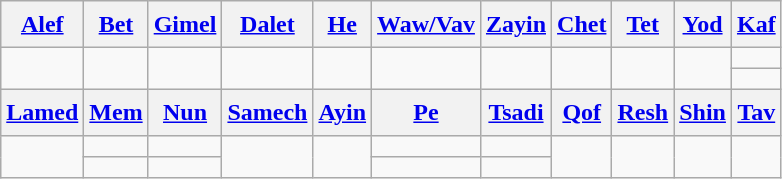<table class="wikitable" style="text-align:center; line-height:150%;" dir="ltr">
<tr>
<th><strong><a href='#'>Alef</a></strong></th>
<th><strong><div><a href='#'>Bet</a></div></strong></th>
<th><strong><a href='#'>Gimel</a></strong></th>
<th><strong><a href='#'>Dalet</a></strong></th>
<th><strong><div><a href='#'>He</a></div></strong></th>
<th><strong><div><a href='#'>Waw/Vav</a></div></strong></th>
<th><strong><a href='#'>Zayin</a></strong></th>
<th><strong><a href='#'>Chet</a></strong></th>
<th><strong><a href='#'>Tet</a></strong></th>
<th><strong><a href='#'>Yod</a></strong></th>
<th><strong><a href='#'>Kaf</a></strong></th>
</tr>
<tr>
<td rowspan="2" style="font-size:200%;"></td>
<td rowspan="2" style="font-size:200%;"></td>
<td rowspan="2" style="font-size:200%;"></td>
<td rowspan="2" style="font-size:200%;"></td>
<td rowspan="2" style="font-size:200%;"></td>
<td rowspan="2" style="font-size:200%;"></td>
<td rowspan="2" style="font-size:200%;"></td>
<td rowspan="2" style="font-size:200%;"></td>
<td rowspan="2" style="font-size:200%;"></td>
<td rowspan="2" style="font-size:200%;"></td>
<td style="font-size:200%;"></td>
</tr>
<tr>
<td style="font-size:200%;"></td>
</tr>
<tr>
<th><strong><a href='#'>Lamed</a></strong></th>
<th><strong><a href='#'>Mem</a></strong></th>
<th><strong><div><a href='#'>Nun</a></div></strong></th>
<th><strong><a href='#'>Samech</a></strong></th>
<th><strong><a href='#'>Ayin</a></strong></th>
<th><strong><div><a href='#'>Pe</a></div></strong></th>
<th><strong><a href='#'>Tsadi</a></strong></th>
<th><strong><a href='#'>Qof</a></strong></th>
<th><strong><a href='#'>Resh</a></strong></th>
<th><strong><div><a href='#'>Shin</a></div></strong></th>
<th><strong><a href='#'>Tav</a></strong></th>
</tr>
<tr>
<td rowspan="2"style="font-size:200%;"></td>
<td style="font-size:200%;"></td>
<td style="font-size:200%;"></td>
<td rowspan="2"style="font-size:200%;"></td>
<td rowspan="2"style="font-size:200%;"></td>
<td style="font-size:200%;"></td>
<td style="font-size:200%;"></td>
<td rowspan="2"style="font-size:200%;"></td>
<td rowspan="2"style="font-size:200%;"></td>
<td rowspan="2"style="font-size:200%;"></td>
<td rowspan="2"style="font-size:200%;"></td>
</tr>
<tr>
<td style="font-size:200%;"></td>
<td style="font-size:200%;"></td>
<td style="font-size:200%;"></td>
<td style="font-size:200%;"></td>
</tr>
</table>
